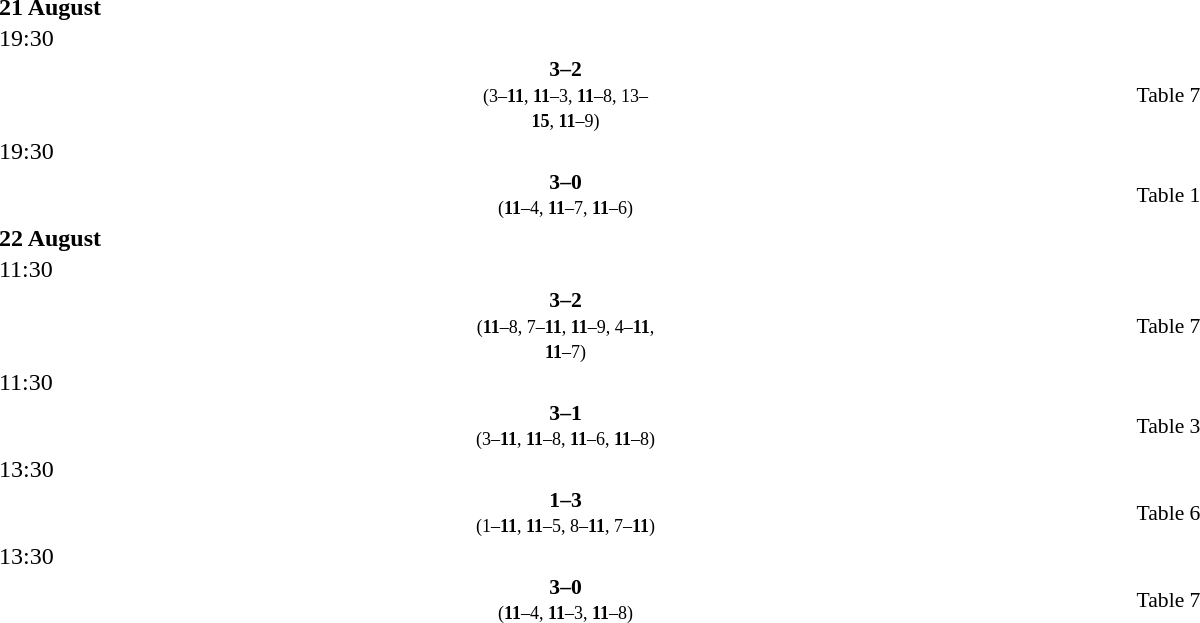<table style="width:100%;" cellspacing="1">
<tr>
<th width=25%></th>
<th width=10%></th>
<th width=25%></th>
</tr>
<tr>
<td><strong>21 August</strong></td>
</tr>
<tr>
<td>19:30</td>
</tr>
<tr style=font-size:90%>
<td align=right><strong></strong></td>
<td align=center><strong> 3–2 </strong><br><small>(3–<strong>11</strong>, <strong>11</strong>–3, <strong>11</strong>–8, 13–<strong>15</strong>, <strong>11</strong>–9)</small></td>
<td></td>
<td>Table 7</td>
</tr>
<tr>
<td>19:30</td>
</tr>
<tr style=font-size:90%>
<td align=right><strong></strong></td>
<td align=center><strong> 3–0 </strong><br><small>(<strong>11</strong>–4, <strong>11</strong>–7, <strong>11</strong>–6)</small></td>
<td></td>
<td>Table 1</td>
</tr>
<tr>
<td><strong>22 August</strong></td>
</tr>
<tr>
<td>11:30</td>
</tr>
<tr style=font-size:90%>
<td align=right><strong></strong></td>
<td align=center><strong> 3–2 </strong><br><small>(<strong>11</strong>–8, 7–<strong>11</strong>, <strong>11</strong>–9, 4–<strong>11</strong>, <strong>11</strong>–7)</small></td>
<td></td>
<td>Table 7</td>
</tr>
<tr>
<td>11:30</td>
</tr>
<tr style=font-size:90%>
<td align=right><strong></strong></td>
<td align=center><strong> 3–1 </strong><br><small>(3–<strong>11</strong>, <strong>11</strong>–8, <strong>11</strong>–6, <strong>11</strong>–8)</small></td>
<td></td>
<td>Table 3</td>
</tr>
<tr>
<td>13:30</td>
</tr>
<tr style=font-size:90%>
<td align=right></td>
<td align=center><strong> 1–3 </strong><br><small>(1–<strong>11</strong>, <strong>11</strong>–5, 8–<strong>11</strong>, 7–<strong>11</strong>)</small></td>
<td><strong></strong></td>
<td>Table 6</td>
</tr>
<tr>
<td>13:30</td>
</tr>
<tr style=font-size:90%>
<td align=right><strong></strong></td>
<td align=center><strong> 3–0 </strong><br><small>(<strong>11</strong>–4, <strong>11</strong>–3, <strong>11</strong>–8)</small></td>
<td></td>
<td>Table 7</td>
</tr>
</table>
